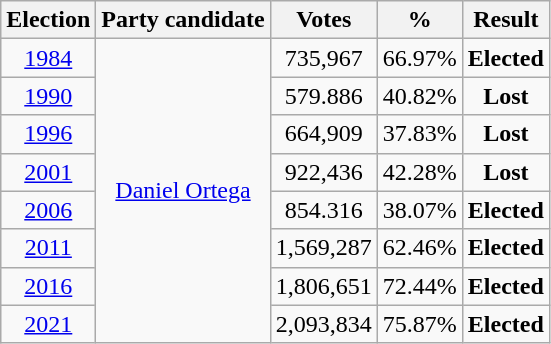<table class=wikitable style=text-align:center>
<tr>
<th><strong>Election</strong></th>
<th>Party candidate</th>
<th><strong>Votes</strong></th>
<th><strong>%</strong></th>
<th>Result</th>
</tr>
<tr>
<td><a href='#'>1984</a></td>
<td rowspan="8"><a href='#'>Daniel Ortega</a></td>
<td>735,967</td>
<td>66.97%</td>
<td><strong>Elected</strong> </td>
</tr>
<tr>
<td><a href='#'>1990</a></td>
<td>579.886</td>
<td>40.82%</td>
<td><strong>Lost</strong> </td>
</tr>
<tr>
<td><a href='#'>1996</a></td>
<td>664,909</td>
<td>37.83%</td>
<td><strong>Lost</strong> </td>
</tr>
<tr>
<td><a href='#'>2001</a></td>
<td>922,436</td>
<td>42.28%</td>
<td><strong>Lost</strong> </td>
</tr>
<tr>
<td><a href='#'>2006</a></td>
<td>854.316</td>
<td>38.07%</td>
<td><strong>Elected</strong> </td>
</tr>
<tr>
<td><a href='#'>2011</a></td>
<td>1,569,287</td>
<td>62.46%</td>
<td><strong>Elected</strong> </td>
</tr>
<tr>
<td><a href='#'>2016</a></td>
<td>1,806,651</td>
<td>72.44%</td>
<td><strong>Elected</strong> </td>
</tr>
<tr>
<td><a href='#'>2021</a></td>
<td>2,093,834</td>
<td>75.87%</td>
<td><strong>Elected</strong> </td>
</tr>
</table>
